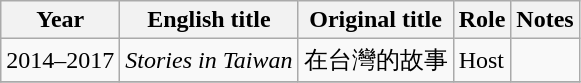<table class="wikitable sortable">
<tr>
<th>Year</th>
<th>English title</th>
<th>Original title</th>
<th>Role</th>
<th class="unsortable">Notes</th>
</tr>
<tr>
<td>2014–2017</td>
<td><em>Stories in Taiwan </em></td>
<td>在台灣的故事</td>
<td>Host</td>
<td></td>
</tr>
<tr>
</tr>
</table>
